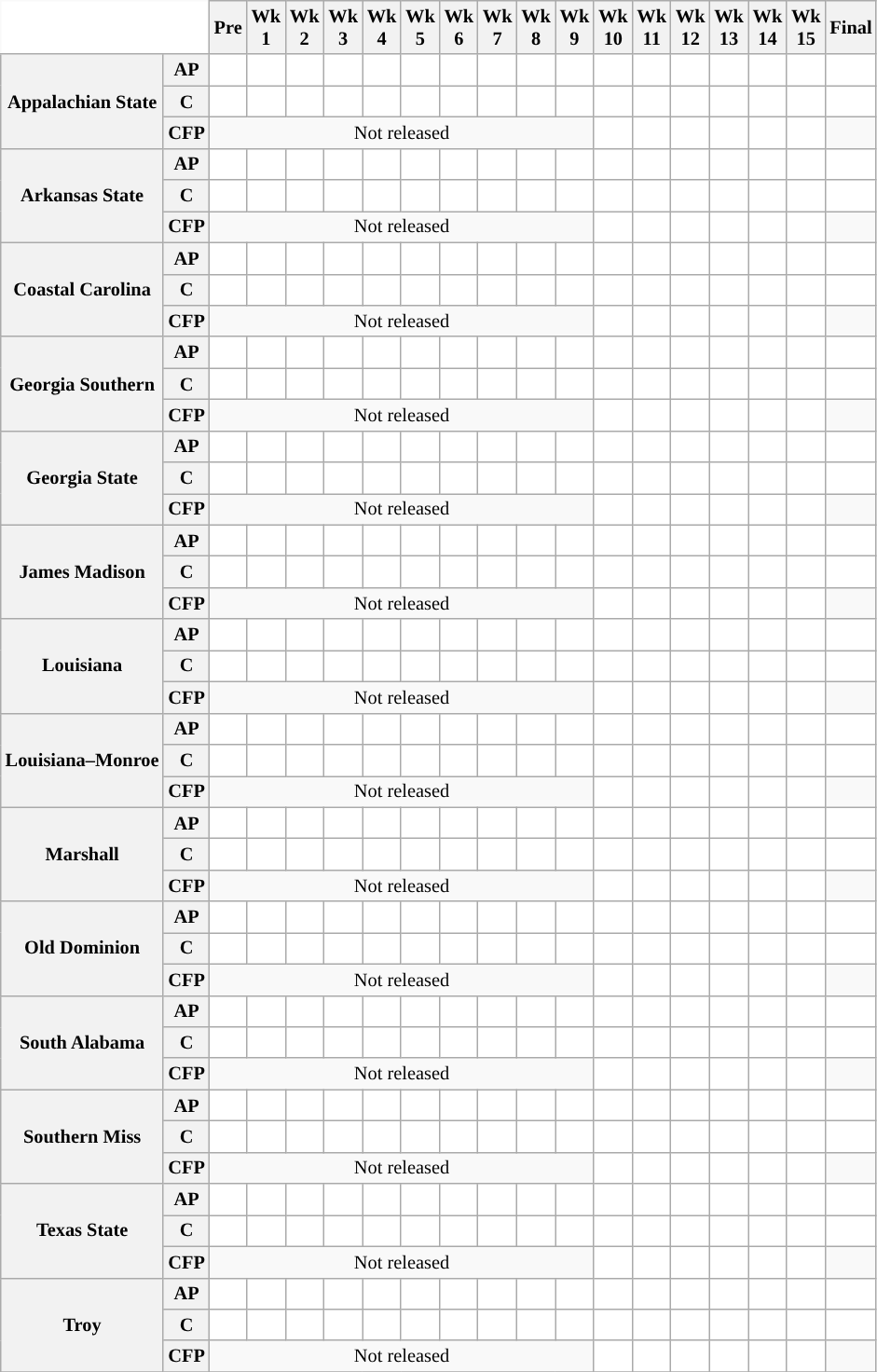<table class="wikitable" style="white-space:nowrap;font-size:85%;">
<tr>
<th colspan=2 style="background:white; border-top-style:hidden; border-left-style:hidden;"> </th>
<th>Pre</th>
<th>Wk<br>1</th>
<th>Wk<br>2</th>
<th>Wk<br>3</th>
<th>Wk<br>4</th>
<th>Wk<br>5</th>
<th>Wk<br>6</th>
<th>Wk<br>7</th>
<th>Wk<br>8</th>
<th>Wk<br>9</th>
<th>Wk<br>10</th>
<th>Wk<br>11</th>
<th>Wk<br>12</th>
<th>Wk<br>13</th>
<th>Wk<br>14</th>
<th>Wk<br>15</th>
<th>Final</th>
</tr>
<tr style="text-align:center;">
<th rowspan="3">Appalachian State</th>
<th>AP</th>
<td style="background:#FFF;"></td>
<td style="background:#FFF;"></td>
<td style="background:#FFF;"></td>
<td style="background:#FFF;"></td>
<td style="background:#FFF;"></td>
<td style="background:#FFF;"></td>
<td style="background:#FFF;"></td>
<td style="background:#FFF;"></td>
<td style="background:#FFF;"></td>
<td style="background:#FFF;"></td>
<td style="background:#FFF;"></td>
<td style="background:#FFF;"></td>
<td style="background:#FFF;"></td>
<td style="background:#FFF;"></td>
<td style="background:#FFF;"></td>
<td style="background:#FFF;"></td>
<td style="background:#FFF;"></td>
</tr>
<tr style="text-align:center;">
<th>C</th>
<td style="background:#FFF;"></td>
<td style="background:#FFF;"></td>
<td style="background:#FFF;"></td>
<td style="background:#FFF;"></td>
<td style="background:#FFF;"></td>
<td style="background:#FFF;"></td>
<td style="background:#FFF;"></td>
<td style="background:#FFF;"></td>
<td style="background:#FFF;"></td>
<td style="background:#FFF;"></td>
<td style="background:#FFF;"></td>
<td style="background:#FFF;"></td>
<td style="background:#FFF;"></td>
<td style="background:#FFF;"></td>
<td style="background:#FFF;"></td>
<td style="background:#FFF;"></td>
<td style="background:#FFF;"></td>
</tr>
<tr style="text-align:center;">
<th>CFP</th>
<td colspan="10" style="text-align:center;">Not released</td>
<td style="background:#FFF;"></td>
<td style="background:#FFF;"></td>
<td style="background:#FFF;"></td>
<td style="background:#FFF;"></td>
<td style="background:#FFF;"></td>
<td style="background:#FFF;"></td>
<td style="text-align:center;"></td>
</tr>
<tr style="text-align:center;">
<th rowspan="3">Arkansas State</th>
<th>AP</th>
<td style="background:#FFF;"></td>
<td style="background:#FFF;"></td>
<td style="background:#FFF;"></td>
<td style="background:#FFF;"></td>
<td style="background:#FFF;"></td>
<td style="background:#FFF;"></td>
<td style="background:#FFF;"></td>
<td style="background:#FFF;"></td>
<td style="background:#FFF;"></td>
<td style="background:#FFF;"></td>
<td style="background:#FFF;"></td>
<td style="background:#FFF;"></td>
<td style="background:#FFF;"></td>
<td style="background:#FFF;"></td>
<td style="background:#FFF;"></td>
<td style="background:#FFF;"></td>
<td style="background:#FFF;"></td>
</tr>
<tr style="text-align:center;">
<th>C</th>
<td style="background:#FFF;"></td>
<td style="background:#FFF;"></td>
<td style="background:#FFF;"></td>
<td style="background:#FFF;"></td>
<td style="background:#FFF;"></td>
<td style="background:#FFF;"></td>
<td style="background:#FFF;"></td>
<td style="background:#FFF;"></td>
<td style="background:#FFF;"></td>
<td style="background:#FFF;"></td>
<td style="background:#FFF;"></td>
<td style="background:#FFF;"></td>
<td style="background:#FFF;"></td>
<td style="background:#FFF;"></td>
<td style="background:#FFF;"></td>
<td style="background:#FFF;"></td>
<td style="background:#FFF;"></td>
</tr>
<tr style="text-align:center;">
<th>CFP</th>
<td colspan="10" style="text-align:center;">Not released</td>
<td style="background:#FFF;"></td>
<td style="background:#FFF;"></td>
<td style="background:#FFF;"></td>
<td style="background:#FFF;"></td>
<td style="background:#FFF;"></td>
<td style="background:#FFF;"></td>
<td style="text-align:center;"></td>
</tr>
<tr style="text-align:center;">
<th rowspan="3">Coastal Carolina</th>
<th>AP</th>
<td style="background:#FFF;"></td>
<td style="background:#FFF;"></td>
<td style="background:#FFF;"></td>
<td style="background:#FFF;"></td>
<td style="background:#FFF;"></td>
<td style="background:#FFF;"></td>
<td style="background:#FFF;"></td>
<td style="background:#FFF;"></td>
<td style="background:#FFF;"></td>
<td style="background:#FFF;"></td>
<td style="background:#FFF;"></td>
<td style="background:#FFF;"></td>
<td style="background:#FFF;"></td>
<td style="background:#FFF;"></td>
<td style="background:#FFF;"></td>
<td style="background:#FFF;"></td>
<td style="background:#FFF;"></td>
</tr>
<tr style="text-align:center;">
<th>C</th>
<td style="background:#FFF;"></td>
<td style="background:#FFF;"></td>
<td style="background:#FFF;"></td>
<td style="background:#FFF;"></td>
<td style="background:#FFF;"></td>
<td style="background:#FFF;"></td>
<td style="background:#FFF;"></td>
<td style="background:#FFF;"></td>
<td style="background:#FFF;"></td>
<td style="background:#FFF;"></td>
<td style="background:#FFF;"></td>
<td style="background:#FFF;"></td>
<td style="background:#FFF;"></td>
<td style="background:#FFF;"></td>
<td style="background:#FFF;"></td>
<td style="background:#FFF;"></td>
<td style="background:#FFF;"></td>
</tr>
<tr style="text-align:center;">
<th>CFP</th>
<td colspan="10" style="text-align:center;">Not released</td>
<td style="background:#FFF;"></td>
<td style="background:#FFF;"></td>
<td style="background:#FFF;"></td>
<td style="background:#FFF;"></td>
<td style="background:#FFF;"></td>
<td style="background:#FFF;"></td>
<td style="text-align:center;"></td>
</tr>
<tr style="text-align:center;">
<th rowspan="3">Georgia Southern</th>
<th>AP</th>
<td style="background:#FFF;"></td>
<td style="background:#FFF;"></td>
<td style="background:#FFF;"></td>
<td style="background:#FFF;"></td>
<td style="background:#FFF;"></td>
<td style="background:#FFF;"></td>
<td style="background:#FFF;"></td>
<td style="background:#FFF;"></td>
<td style="background:#FFF;"></td>
<td style="background:#FFF;"></td>
<td style="background:#FFF;"></td>
<td style="background:#FFF;"></td>
<td style="background:#FFF;"></td>
<td style="background:#FFF;"></td>
<td style="background:#FFF;"></td>
<td style="background:#FFF;"></td>
<td style="background:#FFF;"></td>
</tr>
<tr style="text-align:center;">
<th>C</th>
<td style="background:#FFF;"></td>
<td style="background:#FFF;"></td>
<td style="background:#FFF;"></td>
<td style="background:#FFF;"></td>
<td style="background:#FFF;"></td>
<td style="background:#FFF;"></td>
<td style="background:#FFF;"></td>
<td style="background:#FFF;"></td>
<td style="background:#FFF;"></td>
<td style="background:#FFF;"></td>
<td style="background:#FFF;"></td>
<td style="background:#FFF;"></td>
<td style="background:#FFF;"></td>
<td style="background:#FFF;"></td>
<td style="background:#FFF;"></td>
<td style="background:#FFF;"></td>
<td style="background:#FFF;"></td>
</tr>
<tr style="text-align:center;">
<th>CFP</th>
<td colspan="10" style="text-align:center;">Not released</td>
<td style="background:#FFF;"></td>
<td style="background:#FFF;"></td>
<td style="background:#FFF;"></td>
<td style="background:#FFF;"></td>
<td style="background:#FFF;"></td>
<td style="background:#FFF;"></td>
<td style="text-align:center;"></td>
</tr>
<tr style="text-align:center;">
<th rowspan="3">Georgia State</th>
<th>AP</th>
<td style="background:#FFF;"></td>
<td style="background:#FFF;"></td>
<td style="background:#FFF;"></td>
<td style="background:#FFF;"></td>
<td style="background:#FFF;"></td>
<td style="background:#FFF;"></td>
<td style="background:#FFF;"></td>
<td style="background:#FFF;"></td>
<td style="background:#FFF;"></td>
<td style="background:#FFF;"></td>
<td style="background:#FFF;"></td>
<td style="background:#FFF;"></td>
<td style="background:#FFF;"></td>
<td style="background:#FFF;"></td>
<td style="background:#FFF;"></td>
<td style="background:#FFF;"></td>
<td style="background:#FFF;"></td>
</tr>
<tr style="text-align:center;">
<th>C</th>
<td style="background:#FFF;"></td>
<td style="background:#FFF;"></td>
<td style="background:#FFF;"></td>
<td style="background:#FFF;"></td>
<td style="background:#FFF;"></td>
<td style="background:#FFF;"></td>
<td style="background:#FFF;"></td>
<td style="background:#FFF;"></td>
<td style="background:#FFF;"></td>
<td style="background:#FFF;"></td>
<td style="background:#FFF;"></td>
<td style="background:#FFF;"></td>
<td style="background:#FFF;"></td>
<td style="background:#FFF;"></td>
<td style="background:#FFF;"></td>
<td style="background:#FFF;"></td>
<td style="background:#FFF;"></td>
</tr>
<tr style="text-align:center;">
<th>CFP</th>
<td colspan="10" style="text-align:center;">Not released</td>
<td style="background:#FFF;"></td>
<td style="background:#FFF;"></td>
<td style="background:#FFF;"></td>
<td style="background:#FFF;"></td>
<td style="background:#FFF;"></td>
<td style="background:#FFF;"></td>
<td style="text-align:center;"></td>
</tr>
<tr style="text-align:center;">
<th rowspan="3">James Madison</th>
<th>AP</th>
<td style="background:#FFF;"></td>
<td style="background:#FFF;"></td>
<td style="background:#FFF;"></td>
<td style="background:#FFF;"></td>
<td style="background:#FFF;"></td>
<td style="background:#FFF;"></td>
<td style="background:#FFF;"></td>
<td style="background:#FFF;"></td>
<td style="background:#FFF;"></td>
<td style="background:#FFF;"></td>
<td style="background:#FFF;"></td>
<td style="background:#FFF;"></td>
<td style="background:#FFF;"></td>
<td style="background:#FFF;"></td>
<td style="background:#FFF;"></td>
<td style="background:#FFF;"></td>
<td style="background:#FFF;"></td>
</tr>
<tr style="text-align:center;">
<th>C</th>
<td style="background:#FFF;"></td>
<td style="background:#FFF;"></td>
<td style="background:#FFF;"></td>
<td style="background:#FFF;"></td>
<td style="background:#FFF;"></td>
<td style="background:#FFF;"></td>
<td style="background:#FFF;"></td>
<td style="background:#FFF;"></td>
<td style="background:#FFF;"></td>
<td style="background:#FFF;"></td>
<td style="background:#FFF;"></td>
<td style="background:#FFF;"></td>
<td style="background:#FFF;"></td>
<td style="background:#FFF;"></td>
<td style="background:#FFF;"></td>
<td style="background:#FFF;"></td>
<td style="background:#FFF;"></td>
</tr>
<tr style="text-align:center;">
<th>CFP</th>
<td colspan="10" style="text-align:center;">Not released</td>
<td style="background:#FFF;"></td>
<td style="background:#FFF;"></td>
<td style="background:#FFF;"></td>
<td style="background:#FFF;"></td>
<td style="background:#FFF;"></td>
<td style="background:#FFF;"></td>
<td style="text-align:center;"></td>
</tr>
<tr style="text-align:center;">
<th rowspan="3">Louisiana</th>
<th>AP</th>
<td style="background:#FFF;"></td>
<td style="background:#FFF;"></td>
<td style="background:#FFF;"></td>
<td style="background:#FFF;"></td>
<td style="background:#FFF;"></td>
<td style="background:#FFF;"></td>
<td style="background:#FFF;"></td>
<td style="background:#FFF;"></td>
<td style="background:#FFF;"></td>
<td style="background:#FFF;"></td>
<td style="background:#FFF;"></td>
<td style="background:#FFF;"></td>
<td style="background:#FFF;"></td>
<td style="background:#FFF;"></td>
<td style="background:#FFF;"></td>
<td style="background:#FFF;"></td>
<td style="background:#FFF;"></td>
</tr>
<tr style="text-align:center;">
<th>C</th>
<td style="background:#FFF;"></td>
<td style="background:#FFF;"></td>
<td style="background:#FFF;"></td>
<td style="background:#FFF;"></td>
<td style="background:#FFF;"></td>
<td style="background:#FFF;"></td>
<td style="background:#FFF;"></td>
<td style="background:#FFF;"></td>
<td style="background:#FFF;"></td>
<td style="background:#FFF;"></td>
<td style="background:#FFF;"></td>
<td style="background:#FFF;"></td>
<td style="background:#FFF;"></td>
<td style="background:#FFF;"></td>
<td style="background:#FFF;"></td>
<td style="background:#FFF;"></td>
<td style="background:#FFF;"></td>
</tr>
<tr style="text-align:center;">
<th>CFP</th>
<td colspan="10" style="text-align:center;">Not released</td>
<td style="background:#FFF;"></td>
<td style="background:#FFF;"></td>
<td style="background:#FFF;"></td>
<td style="background:#FFF;"></td>
<td style="background:#FFF;"></td>
<td style="background:#FFF;"></td>
<td style="text-align:center;"></td>
</tr>
<tr style="text-align:center;">
<th rowspan="3">Louisiana–Monroe</th>
<th>AP</th>
<td style="background:#FFF;"></td>
<td style="background:#FFF;"></td>
<td style="background:#FFF;"></td>
<td style="background:#FFF;"></td>
<td style="background:#FFF;"></td>
<td style="background:#FFF;"></td>
<td style="background:#FFF;"></td>
<td style="background:#FFF;"></td>
<td style="background:#FFF;"></td>
<td style="background:#FFF;"></td>
<td style="background:#FFF;"></td>
<td style="background:#FFF;"></td>
<td style="background:#FFF;"></td>
<td style="background:#FFF;"></td>
<td style="background:#FFF;"></td>
<td style="background:#FFF;"></td>
<td style="background:#FFF;"></td>
</tr>
<tr style="text-align:center;">
<th>C</th>
<td style="background:#FFF;"></td>
<td style="background:#FFF;"></td>
<td style="background:#FFF;"></td>
<td style="background:#FFF;"></td>
<td style="background:#FFF;"></td>
<td style="background:#FFF;"></td>
<td style="background:#FFF;"></td>
<td style="background:#FFF;"></td>
<td style="background:#FFF;"></td>
<td style="background:#FFF;"></td>
<td style="background:#FFF;"></td>
<td style="background:#FFF;"></td>
<td style="background:#FFF;"></td>
<td style="background:#FFF;"></td>
<td style="background:#FFF;"></td>
<td style="background:#FFF;"></td>
<td style="background:#FFF;"></td>
</tr>
<tr style="text-align:center;">
<th>CFP</th>
<td colspan="10" style="text-align:center;">Not released</td>
<td style="background:#FFF;"></td>
<td style="background:#FFF;"></td>
<td style="background:#FFF;"></td>
<td style="background:#FFF;"></td>
<td style="background:#FFF;"></td>
<td style="background:#FFF;"></td>
<td style="text-align:center;"></td>
</tr>
<tr style="text-align:center;">
<th rowspan="3">Marshall</th>
<th>AP</th>
<td style="background:#FFF;"></td>
<td style="background:#FFF;"></td>
<td style="background:#FFF;"></td>
<td style="background:#FFF;"></td>
<td style="background:#FFF;"></td>
<td style="background:#FFF;"></td>
<td style="background:#FFF;"></td>
<td style="background:#FFF;"></td>
<td style="background:#FFF;"></td>
<td style="background:#FFF;"></td>
<td style="background:#FFF;"></td>
<td style="background:#FFF;"></td>
<td style="background:#FFF;"></td>
<td style="background:#FFF;"></td>
<td style="background:#FFF;"></td>
<td style="background:#FFF;"></td>
<td style="background:#FFF;"></td>
</tr>
<tr style="text-align:center;">
<th>C</th>
<td style="background:#FFF;"></td>
<td style="background:#FFF;"></td>
<td style="background:#FFF;"></td>
<td style="background:#FFF;"></td>
<td style="background:#FFF;"></td>
<td style="background:#FFF;"></td>
<td style="background:#FFF;"></td>
<td style="background:#FFF;"></td>
<td style="background:#FFF;"></td>
<td style="background:#FFF;"></td>
<td style="background:#FFF;"></td>
<td style="background:#FFF;"></td>
<td style="background:#FFF;"></td>
<td style="background:#FFF;"></td>
<td style="background:#FFF;"></td>
<td style="background:#FFF;"></td>
<td style="background:#FFF;"></td>
</tr>
<tr style="text-align:center;">
<th>CFP</th>
<td colspan="10" style="text-align:center;">Not released</td>
<td style="background:#FFF;"></td>
<td style="background:#FFF;"></td>
<td style="background:#FFF;"></td>
<td style="background:#FFF;"></td>
<td style="background:#FFF;"></td>
<td style="background:#FFF;"></td>
<td style="text-align:center;"></td>
</tr>
<tr style="text-align:center;">
<th rowspan="3">Old Dominion</th>
<th>AP</th>
<td style="background:#FFF;"></td>
<td style="background:#FFF;"></td>
<td style="background:#FFF;"></td>
<td style="background:#FFF;"></td>
<td style="background:#FFF;"></td>
<td style="background:#FFF;"></td>
<td style="background:#FFF;"></td>
<td style="background:#FFF;"></td>
<td style="background:#FFF;"></td>
<td style="background:#FFF;"></td>
<td style="background:#FFF;"></td>
<td style="background:#FFF;"></td>
<td style="background:#FFF;"></td>
<td style="background:#FFF;"></td>
<td style="background:#FFF;"></td>
<td style="background:#FFF;"></td>
<td style="background:#FFF;"></td>
</tr>
<tr style="text-align:center;">
<th>C</th>
<td style="background:#FFF;"></td>
<td style="background:#FFF;"></td>
<td style="background:#FFF;"></td>
<td style="background:#FFF;"></td>
<td style="background:#FFF;"></td>
<td style="background:#FFF;"></td>
<td style="background:#FFF;"></td>
<td style="background:#FFF;"></td>
<td style="background:#FFF;"></td>
<td style="background:#FFF;"></td>
<td style="background:#FFF;"></td>
<td style="background:#FFF;"></td>
<td style="background:#FFF;"></td>
<td style="background:#FFF;"></td>
<td style="background:#FFF;"></td>
<td style="background:#FFF;"></td>
<td style="background:#FFF;"></td>
</tr>
<tr style="text-align:center;">
<th>CFP</th>
<td colspan="10" style="text-align:center;">Not released</td>
<td style="background:#FFF;"></td>
<td style="background:#FFF;"></td>
<td style="background:#FFF;"></td>
<td style="background:#FFF;"></td>
<td style="background:#FFF;"></td>
<td style="background:#FFF;"></td>
<td style="text-align:center;"></td>
</tr>
<tr style="text-align:center;">
<th rowspan="3">South Alabama</th>
<th>AP</th>
<td style="background:#FFF;"></td>
<td style="background:#FFF;"></td>
<td style="background:#FFF;"></td>
<td style="background:#FFF;"></td>
<td style="background:#FFF;"></td>
<td style="background:#FFF;"></td>
<td style="background:#FFF;"></td>
<td style="background:#FFF;"></td>
<td style="background:#FFF;"></td>
<td style="background:#FFF;"></td>
<td style="background:#FFF;"></td>
<td style="background:#FFF;"></td>
<td style="background:#FFF;"></td>
<td style="background:#FFF;"></td>
<td style="background:#FFF;"></td>
<td style="background:#FFF;"></td>
<td style="background:#FFF;"></td>
</tr>
<tr style="text-align:center;">
<th>C</th>
<td style="background:#FFF;"></td>
<td style="background:#FFF;"></td>
<td style="background:#FFF;"></td>
<td style="background:#FFF;"></td>
<td style="background:#FFF;"></td>
<td style="background:#FFF;"></td>
<td style="background:#FFF;"></td>
<td style="background:#FFF;"></td>
<td style="background:#FFF;"></td>
<td style="background:#FFF;"></td>
<td style="background:#FFF;"></td>
<td style="background:#FFF;"></td>
<td style="background:#FFF;"></td>
<td style="background:#FFF;"></td>
<td style="background:#FFF;"></td>
<td style="background:#FFF;"></td>
<td style="background:#FFF;"></td>
</tr>
<tr style="text-align:center;">
<th>CFP</th>
<td colspan="10" style="text-align:center;">Not released</td>
<td style="background:#FFF;"></td>
<td style="background:#FFF;"></td>
<td style="background:#FFF;"></td>
<td style="background:#FFF;"></td>
<td style="background:#FFF;"></td>
<td style="background:#FFF;"></td>
<td style="text-align:center;"></td>
</tr>
<tr style="text-align:center;">
<th rowspan="3">Southern Miss</th>
<th>AP</th>
<td style="background:#FFF;"></td>
<td style="background:#FFF;"></td>
<td style="background:#FFF;"></td>
<td style="background:#FFF;"></td>
<td style="background:#FFF;"></td>
<td style="background:#FFF;"></td>
<td style="background:#FFF;"></td>
<td style="background:#FFF;"></td>
<td style="background:#FFF;"></td>
<td style="background:#FFF;"></td>
<td style="background:#FFF;"></td>
<td style="background:#FFF;"></td>
<td style="background:#FFF;"></td>
<td style="background:#FFF;"></td>
<td style="background:#FFF;"></td>
<td style="background:#FFF;"></td>
<td style="background:#FFF;"></td>
</tr>
<tr style="text-align:center;">
<th>C</th>
<td style="background:#FFF;"></td>
<td style="background:#FFF;"></td>
<td style="background:#FFF;"></td>
<td style="background:#FFF;"></td>
<td style="background:#FFF;"></td>
<td style="background:#FFF;"></td>
<td style="background:#FFF;"></td>
<td style="background:#FFF;"></td>
<td style="background:#FFF;"></td>
<td style="background:#FFF;"></td>
<td style="background:#FFF;"></td>
<td style="background:#FFF;"></td>
<td style="background:#FFF;"></td>
<td style="background:#FFF;"></td>
<td style="background:#FFF;"></td>
<td style="background:#FFF;"></td>
<td style="background:#FFF;"></td>
</tr>
<tr style="text-align:center;">
<th>CFP</th>
<td colspan="10" style="text-align:center;">Not released</td>
<td style="background:#FFF;"></td>
<td style="background:#FFF;"></td>
<td style="background:#FFF;"></td>
<td style="background:#FFF;"></td>
<td style="background:#FFF;"></td>
<td style="background:#FFF;"></td>
<td style="text-align:center;"></td>
</tr>
<tr style="text-align:center;">
<th rowspan="3">Texas State</th>
<th>AP</th>
<td style="background:#FFF;"></td>
<td style="background:#FFF;"></td>
<td style="background:#FFF;"></td>
<td style="background:#FFF;"></td>
<td style="background:#FFF;"></td>
<td style="background:#FFF;"></td>
<td style="background:#FFF;"></td>
<td style="background:#FFF;"></td>
<td style="background:#FFF;"></td>
<td style="background:#FFF;"></td>
<td style="background:#FFF;"></td>
<td style="background:#FFF;"></td>
<td style="background:#FFF;"></td>
<td style="background:#FFF;"></td>
<td style="background:#FFF;"></td>
<td style="background:#FFF;"></td>
<td style="background:#FFF;"></td>
</tr>
<tr style="text-align:center;">
<th>C</th>
<td style="background:#FFF;"></td>
<td style="background:#FFF;"></td>
<td style="background:#FFF;"></td>
<td style="background:#FFF;"></td>
<td style="background:#FFF;"></td>
<td style="background:#FFF;"></td>
<td style="background:#FFF;"></td>
<td style="background:#FFF;"></td>
<td style="background:#FFF;"></td>
<td style="background:#FFF;"></td>
<td style="background:#FFF;"></td>
<td style="background:#FFF;"></td>
<td style="background:#FFF;"></td>
<td style="background:#FFF;"></td>
<td style="background:#FFF;"></td>
<td style="background:#FFF;"></td>
<td style="background:#FFF;"></td>
</tr>
<tr style="text-align:center;">
<th>CFP</th>
<td colspan="10" style="text-align:center;">Not released</td>
<td style="background:#FFF;"></td>
<td style="background:#FFF;"></td>
<td style="background:#FFF;"></td>
<td style="background:#FFF;"></td>
<td style="background:#FFF;"></td>
<td style="background:#FFF;"></td>
<td style="text-align:center;"></td>
</tr>
<tr style="text-align:center;">
<th rowspan="3">Troy</th>
<th>AP</th>
<td style="background:#FFF;"></td>
<td style="background:#FFF;"></td>
<td style="background:#FFF;"></td>
<td style="background:#FFF;"></td>
<td style="background:#FFF;"></td>
<td style="background:#FFF;"></td>
<td style="background:#FFF;"></td>
<td style="background:#FFF;"></td>
<td style="background:#FFF;"></td>
<td style="background:#FFF;"></td>
<td style="background:#FFF;"></td>
<td style="background:#FFF;"></td>
<td style="background:#FFF;"></td>
<td style="background:#FFF;"></td>
<td style="background:#FFF;"></td>
<td style="background:#FFF;"></td>
<td style="background:#FFF;"></td>
</tr>
<tr style="text-align:center;">
<th>C</th>
<td style="background:#FFF;"></td>
<td style="background:#FFF;"></td>
<td style="background:#FFF;"></td>
<td style="background:#FFF;"></td>
<td style="background:#FFF;"></td>
<td style="background:#FFF;"></td>
<td style="background:#FFF;"></td>
<td style="background:#FFF;"></td>
<td style="background:#FFF;"></td>
<td style="background:#FFF;"></td>
<td style="background:#FFF;"></td>
<td style="background:#FFF;"></td>
<td style="background:#FFF;"></td>
<td style="background:#FFF;"></td>
<td style="background:#FFF;"></td>
<td style="background:#FFF;"></td>
<td style="background:#FFF;"></td>
</tr>
<tr style="text-align:center;">
<th>CFP</th>
<td colspan="10" style="text-align:center;">Not released</td>
<td style="background:#FFF;"></td>
<td style="background:#FFF;"></td>
<td style="background:#FFF;"></td>
<td style="background:#FFF;"></td>
<td style="background:#FFF;"></td>
<td style="background:#FFF;"></td>
<td style="text-align:center;"></td>
</tr>
<tr style="text-align:center;">
</tr>
</table>
